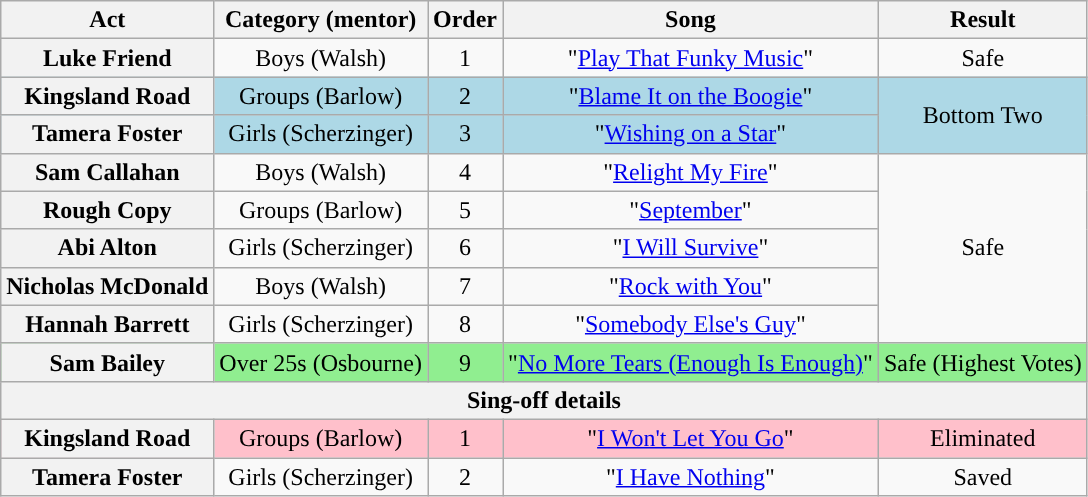<table class="wikitable plainrowheaders" style="text-align:center;">
<tr>
<th scope="col">Act</th>
<th scope="col">Category (mentor)</th>
<th scope="col">Order</th>
<th scope="col">Song</th>
<th scope="col">Result</th>
</tr>
<tr>
<th scope="row">Luke Friend</th>
<td>Boys (Walsh)</td>
<td>1</td>
<td>"<a href='#'>Play That Funky Music</a>"</td>
<td>Safe</td>
</tr>
<tr style="background:lightblue;">
<th scope="row">Kingsland Road</th>
<td>Groups (Barlow)</td>
<td>2</td>
<td>"<a href='#'>Blame It on the Boogie</a>"</td>
<td rowspan=2>Bottom Two</td>
</tr>
<tr style="background:lightblue;">
<th scope="row">Tamera Foster</th>
<td>Girls (Scherzinger)</td>
<td>3</td>
<td>"<a href='#'>Wishing on a Star</a>"</td>
</tr>
<tr>
<th scope="row">Sam Callahan</th>
<td>Boys (Walsh)</td>
<td>4</td>
<td>"<a href='#'>Relight My Fire</a>"</td>
<td rowspan=5>Safe</td>
</tr>
<tr>
<th scope="row">Rough Copy</th>
<td>Groups (Barlow)</td>
<td>5</td>
<td>"<a href='#'>September</a>"</td>
</tr>
<tr>
<th scope="row">Abi Alton</th>
<td>Girls (Scherzinger)</td>
<td>6</td>
<td>"<a href='#'>I Will Survive</a>"</td>
</tr>
<tr>
<th scope="row">Nicholas McDonald</th>
<td>Boys (Walsh)</td>
<td>7</td>
<td>"<a href='#'>Rock with You</a>"</td>
</tr>
<tr>
<th scope="row">Hannah Barrett</th>
<td>Girls (Scherzinger)</td>
<td>8</td>
<td>"<a href='#'>Somebody Else's Guy</a>"</td>
</tr>
<tr style="background:lightgreen;">
<th scope="row">Sam Bailey</th>
<td>Over 25s (Osbourne)</td>
<td>9</td>
<td>"<a href='#'>No More Tears (Enough Is Enough)</a>"</td>
<td>Safe (Highest Votes)</td>
</tr>
<tr>
<th colspan="5">Sing-off details</th>
</tr>
<tr style="background:pink;">
<th scope="row">Kingsland Road</th>
<td>Groups (Barlow)</td>
<td>1</td>
<td>"<a href='#'>I Won't Let You Go</a>"</td>
<td>Eliminated</td>
</tr>
<tr>
<th scope="row">Tamera Foster</th>
<td>Girls (Scherzinger)</td>
<td>2</td>
<td>"<a href='#'>I Have Nothing</a>"</td>
<td>Saved</td>
</tr>
</table>
